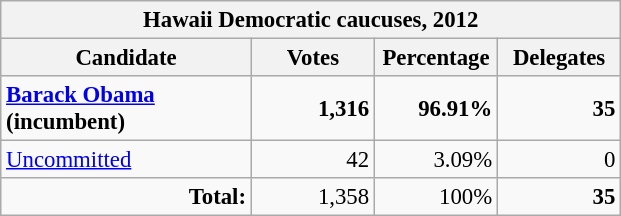<table class="wikitable" style="font-size:95%;">
<tr>
<th colspan="4">Hawaii Democratic caucuses, 2012</th>
</tr>
<tr>
<th rowspan="1" width="160px">Candidate</th>
<th rowspan="1" width="75px">Votes</th>
<th rowspan="1" width="75px">Percentage</th>
<th rowspan="1" width="75px">Delegates</th>
</tr>
<tr align="right" >
<td align="left"><strong><a href='#'>Barack Obama</a></strong> <strong>(incumbent)</strong></td>
<td><strong>1,316</strong></td>
<td><strong>96.91%</strong></td>
<td><strong>35</strong></td>
</tr>
<tr align="right">
<td align="left"><a href='#'>Uncommitted</a></td>
<td>42</td>
<td>3.09%</td>
<td>0</td>
</tr>
<tr align="right">
<td><strong>Total:</strong></td>
<td>1,358</td>
<td>100%</td>
<td><strong>35</strong></td>
</tr>
</table>
